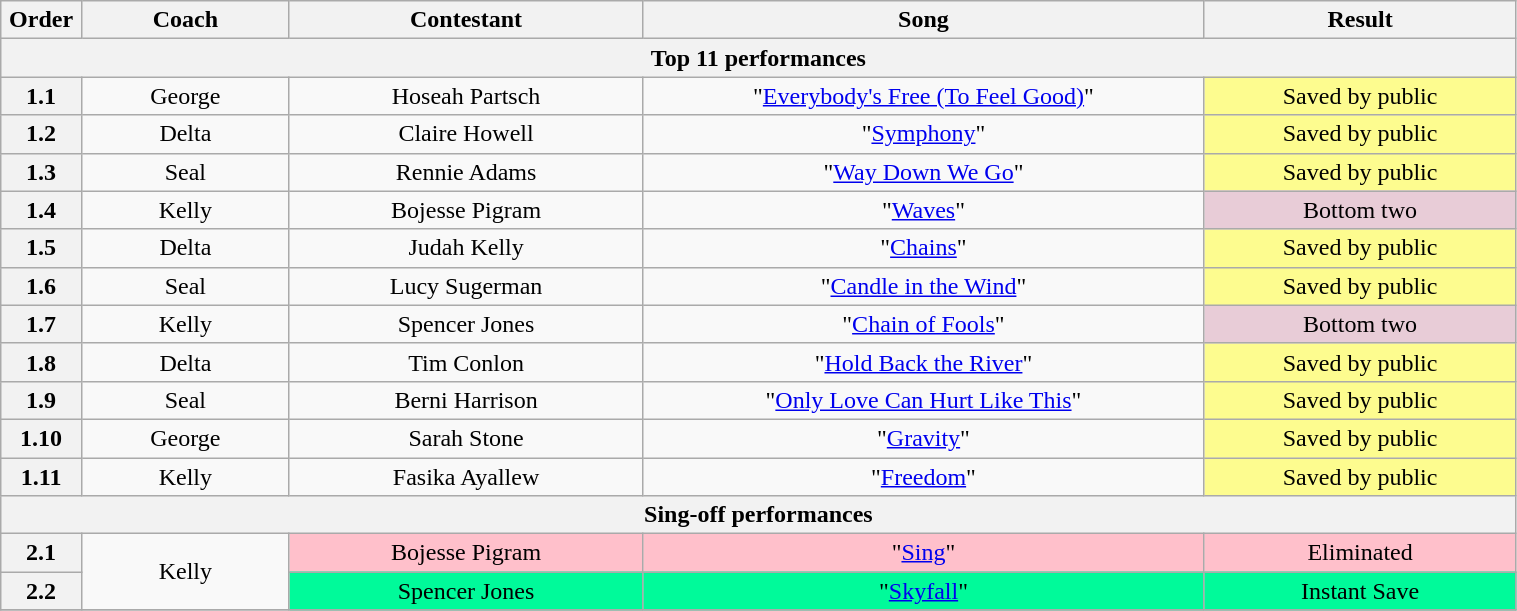<table class="wikitable sortable" style="text-align:center; width:80%;">
<tr>
<th width="1%">Order</th>
<th width="10%">Coach</th>
<th width="17%">Contestant</th>
<th width="27%">Song</th>
<th width="15%">Result</th>
</tr>
<tr>
<th colspan="5">Top 11 performances</th>
</tr>
<tr>
<th scope="row">1.1</th>
<td>George</td>
<td>Hoseah Partsch</td>
<td>"<a href='#'>Everybody's Free (To Feel Good)</a>"</td>
<td bgcolor="#fdfc8f">Saved by public</td>
</tr>
<tr>
<th scope="row">1.2</th>
<td>Delta</td>
<td>Claire Howell</td>
<td>"<a href='#'>Symphony</a>"</td>
<td bgcolor="#fdfc8f">Saved by public</td>
</tr>
<tr>
<th scope="row">1.3</th>
<td>Seal</td>
<td>Rennie Adams</td>
<td>"<a href='#'>Way Down We Go</a>"</td>
<td bgcolor="#fdfc8f">Saved by public</td>
</tr>
<tr>
<th scope="row">1.4</th>
<td>Kelly</td>
<td>Bojesse Pigram</td>
<td>"<a href='#'>Waves</a>"</td>
<td bgcolor="E8CCD7">Bottom two</td>
</tr>
<tr>
<th scope="row">1.5</th>
<td>Delta</td>
<td>Judah Kelly</td>
<td>"<a href='#'>Chains</a>"</td>
<td bgcolor="#fdfc8f">Saved by public</td>
</tr>
<tr>
<th scope="row">1.6</th>
<td>Seal</td>
<td>Lucy Sugerman</td>
<td>"<a href='#'>Candle in the Wind</a>"</td>
<td bgcolor="#fdfc8f">Saved by public</td>
</tr>
<tr>
<th scope="row">1.7</th>
<td>Kelly</td>
<td>Spencer Jones</td>
<td>"<a href='#'>Chain of Fools</a>"</td>
<td bgcolor="E8CCD7">Bottom two</td>
</tr>
<tr>
<th scope="row">1.8</th>
<td>Delta</td>
<td>Tim Conlon</td>
<td>"<a href='#'>Hold Back the River</a>"</td>
<td bgcolor="#fdfc8f">Saved by public</td>
</tr>
<tr>
<th scope="row">1.9</th>
<td>Seal</td>
<td>Berni Harrison</td>
<td>"<a href='#'>Only Love Can Hurt Like This</a>"</td>
<td bgcolor="#fdfc8f">Saved by public</td>
</tr>
<tr>
<th scope="row">1.10</th>
<td>George</td>
<td>Sarah Stone</td>
<td>"<a href='#'>Gravity</a>"</td>
<td bgcolor="#fdfc8f">Saved by public</td>
</tr>
<tr>
<th scope="row">1.11</th>
<td>Kelly</td>
<td>Fasika Ayallew</td>
<td>"<a href='#'>Freedom</a>"</td>
<td bgcolor="#fdfc8f">Saved by public</td>
</tr>
<tr>
<th colspan="5">Sing-off performances</th>
</tr>
<tr>
<th scope="row">2.1</th>
<td rowspan=2>Kelly</td>
<td bgcolor="pink">Bojesse Pigram</td>
<td bgcolor="pink">"<a href='#'>Sing</a>"</td>
<td bgcolor="pink">Eliminated</td>
</tr>
<tr>
<th scope="row">2.2</th>
<td bgcolor="#00FA9A">Spencer Jones</td>
<td bgcolor="#00FA9A">"<a href='#'>Skyfall</a>"</td>
<td bgcolor="#00FA9A">Instant Save</td>
</tr>
<tr>
</tr>
</table>
